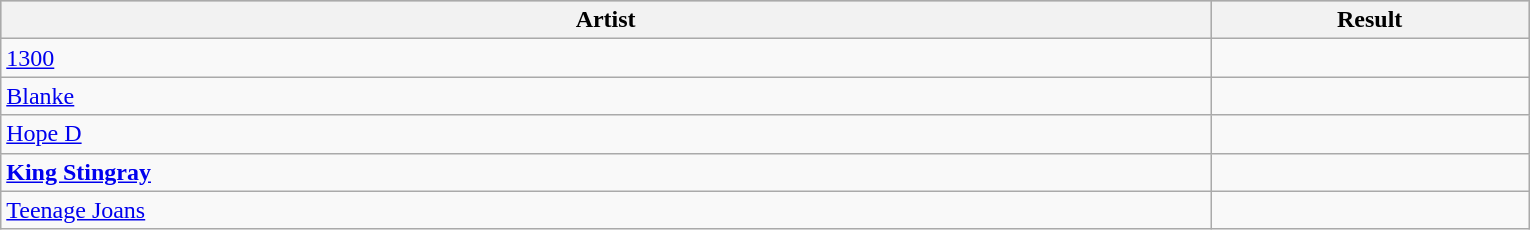<table class="sortable wikitable">
<tr bgcolor="#bebebe">
<th width="19%">Artist</th>
<th width="5%">Result</th>
</tr>
<tr>
<td><a href='#'>1300</a></td>
<td></td>
</tr>
<tr>
<td><a href='#'>Blanke</a></td>
<td></td>
</tr>
<tr>
<td><a href='#'>Hope D</a></td>
<td></td>
</tr>
<tr>
<td><strong><a href='#'>King Stingray</a></strong></td>
<td></td>
</tr>
<tr>
<td><a href='#'>Teenage Joans</a></td>
<td></td>
</tr>
</table>
